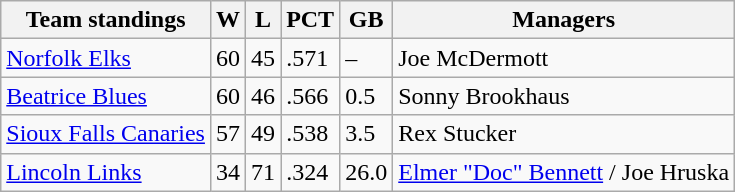<table class="wikitable">
<tr>
<th>Team standings</th>
<th>W</th>
<th>L</th>
<th>PCT</th>
<th>GB</th>
<th>Managers</th>
</tr>
<tr>
<td><a href='#'>Norfolk Elks</a></td>
<td>60</td>
<td>45</td>
<td>.571</td>
<td>–</td>
<td>Joe McDermott</td>
</tr>
<tr>
<td><a href='#'>Beatrice Blues</a></td>
<td>60</td>
<td>46</td>
<td>.566</td>
<td>0.5</td>
<td>Sonny Brookhaus</td>
</tr>
<tr>
<td><a href='#'>Sioux Falls Canaries</a></td>
<td>57</td>
<td>49</td>
<td>.538</td>
<td>3.5</td>
<td>Rex Stucker</td>
</tr>
<tr>
<td><a href='#'>Lincoln Links</a></td>
<td>34</td>
<td>71</td>
<td>.324</td>
<td>26.0</td>
<td><a href='#'>Elmer "Doc" Bennett</a> / Joe Hruska</td>
</tr>
</table>
